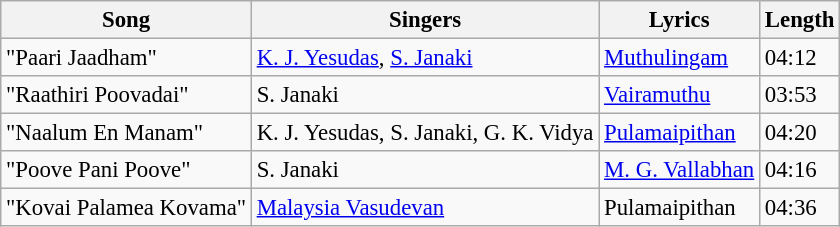<table class="wikitable" style="font-size:95%;">
<tr>
<th>Song</th>
<th>Singers</th>
<th>Lyrics</th>
<th>Length</th>
</tr>
<tr>
<td>"Paari Jaadham"</td>
<td><a href='#'>K. J. Yesudas</a>, <a href='#'>S. Janaki</a></td>
<td><a href='#'>Muthulingam</a></td>
<td>04:12</td>
</tr>
<tr>
<td>"Raathiri Poovadai"</td>
<td>S. Janaki</td>
<td><a href='#'>Vairamuthu</a></td>
<td>03:53</td>
</tr>
<tr>
<td>"Naalum En Manam"</td>
<td>K. J. Yesudas, S. Janaki, G. K. Vidya</td>
<td><a href='#'>Pulamaipithan</a></td>
<td>04:20</td>
</tr>
<tr>
<td>"Poove Pani Poove"</td>
<td>S. Janaki</td>
<td><a href='#'>M. G. Vallabhan</a></td>
<td>04:16</td>
</tr>
<tr>
<td>"Kovai Palamea Kovama"</td>
<td><a href='#'>Malaysia Vasudevan</a></td>
<td>Pulamaipithan</td>
<td>04:36</td>
</tr>
</table>
